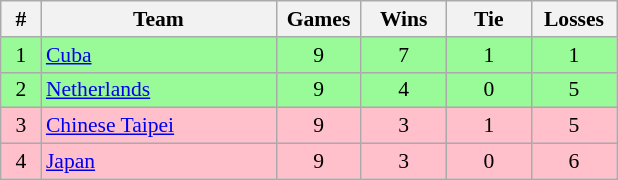<table class=wikitable style="text-align:center; font-size:90%">
<tr>
<th width=20>#</th>
<th width=150>Team</th>
<th width=50>Games</th>
<th width=50>Wins</th>
<th width=50>Tie</th>
<th width=50>Losses</th>
</tr>
<tr bgcolor=#98fb98>
<td>1</td>
<td align=left> <a href='#'>Cuba</a></td>
<td>9</td>
<td>7</td>
<td>1</td>
<td>1</td>
</tr>
<tr bgcolor=#98fb98>
<td>2</td>
<td align=left> <a href='#'>Netherlands</a></td>
<td>9</td>
<td>4</td>
<td>0</td>
<td>5</td>
</tr>
<tr bgcolor=pink>
<td>3</td>
<td align=left> <a href='#'>Chinese Taipei</a> </td>
<td>9</td>
<td>3</td>
<td>1</td>
<td>5</td>
</tr>
<tr bgcolor=pink>
<td>4</td>
<td align=left> <a href='#'>Japan</a></td>
<td>9</td>
<td>3</td>
<td>0</td>
<td>6</td>
</tr>
</table>
